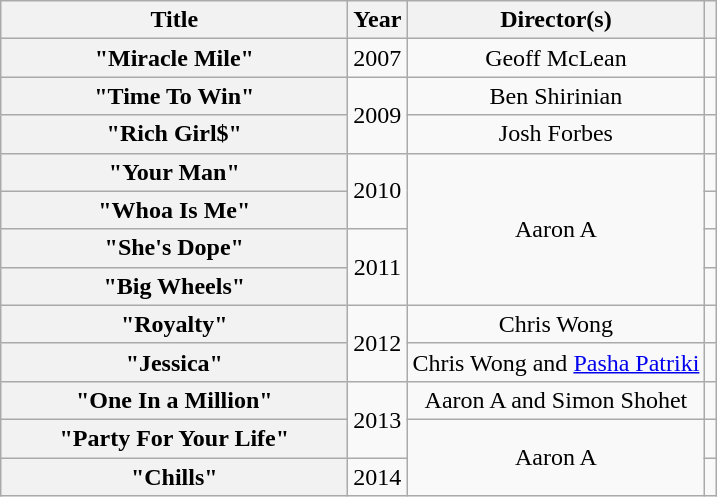<table class="wikitable plainrowheaders" style="text-align:center;">
<tr>
<th scope="col" style="width:14em;">Title</th>
<th scope="col">Year</th>
<th scope="col">Director(s)</th>
<th scope="col"></th>
</tr>
<tr>
<th scope="row">"Miracle Mile"</th>
<td>2007</td>
<td>Geoff McLean</td>
<td></td>
</tr>
<tr>
<th scope="row">"Time To Win"</th>
<td rowspan="2">2009</td>
<td>Ben Shirinian</td>
<td></td>
</tr>
<tr>
<th scope="row">"Rich Girl$"</th>
<td>Josh Forbes</td>
<td></td>
</tr>
<tr>
<th scope="row">"Your Man"</th>
<td rowspan="2">2010</td>
<td rowspan="4">Aaron A</td>
<td></td>
</tr>
<tr>
<th scope="row">"Whoa Is Me"</th>
<td></td>
</tr>
<tr>
<th scope="row">"She's Dope"</th>
<td rowspan="2">2011</td>
<td></td>
</tr>
<tr>
<th scope="row">"Big Wheels"</th>
<td></td>
</tr>
<tr>
<th scope="row">"Royalty"</th>
<td rowspan="2">2012</td>
<td>Chris Wong</td>
<td></td>
</tr>
<tr>
<th scope="row">"Jessica"</th>
<td>Chris Wong and <a href='#'>Pasha Patriki</a></td>
<td></td>
</tr>
<tr>
<th scope="row">"One In a Million"</th>
<td rowspan="2">2013</td>
<td>Aaron A and Simon Shohet</td>
<td></td>
</tr>
<tr>
<th scope="row">"Party For Your Life"</th>
<td rowspan="2">Aaron A</td>
<td></td>
</tr>
<tr>
<th scope="row">"Chills"</th>
<td>2014</td>
<td></td>
</tr>
</table>
